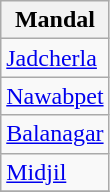<table class="wikitable sortable static-row-numbers static-row-header-hash">
<tr>
<th>Mandal</th>
</tr>
<tr>
<td><a href='#'>Jadcherla</a></td>
</tr>
<tr>
<td><a href='#'>Nawabpet</a></td>
</tr>
<tr>
<td><a href='#'>Balanagar</a></td>
</tr>
<tr>
<td><a href='#'>Midjil</a></td>
</tr>
<tr Rajapur>
</tr>
</table>
